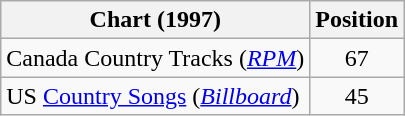<table class="wikitable sortable">
<tr>
<th scope="col">Chart (1997)</th>
<th scope="col">Position</th>
</tr>
<tr>
<td>Canada Country Tracks (<em><a href='#'>RPM</a></em>)</td>
<td align="center">67</td>
</tr>
<tr>
<td>US <a href='#'>Country Songs</a> (<em><a href='#'>Billboard</a></em>)</td>
<td align="center">45</td>
</tr>
</table>
